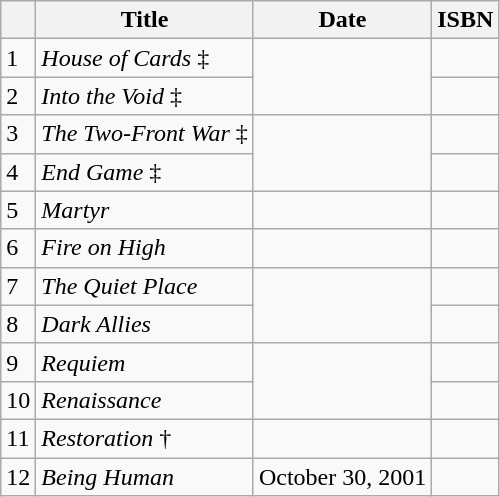<table class="wikitable">
<tr>
<th></th>
<th>Title</th>
<th>Date</th>
<th>ISBN</th>
</tr>
<tr>
<td>1</td>
<td><em>House of Cards</em> ‡</td>
<td rowspan="2"></td>
<td></td>
</tr>
<tr>
<td>2</td>
<td><em>Into the Void</em> ‡</td>
<td></td>
</tr>
<tr>
<td>3</td>
<td><em>The Two-Front War</em> ‡</td>
<td rowspan="2"></td>
<td></td>
</tr>
<tr>
<td>4</td>
<td><em>End Game</em> ‡</td>
<td></td>
</tr>
<tr>
<td>5</td>
<td><em>Martyr</em></td>
<td></td>
<td></td>
</tr>
<tr>
<td>6</td>
<td><em>Fire on High</em></td>
<td></td>
<td></td>
</tr>
<tr>
<td>7</td>
<td><em>The Quiet Place</em></td>
<td rowspan="2"></td>
<td></td>
</tr>
<tr>
<td>8</td>
<td><em>Dark Allies</em></td>
<td></td>
</tr>
<tr>
<td>9</td>
<td><em>Requiem</em></td>
<td rowspan="2"></td>
<td></td>
</tr>
<tr>
<td>10</td>
<td><em>Renaissance</em></td>
<td></td>
</tr>
<tr>
<td>11</td>
<td><em>Restoration</em> †</td>
<td></td>
<td></td>
</tr>
<tr>
<td>12</td>
<td><em>Being Human</em></td>
<td>October 30, 2001</td>
<td></td>
</tr>
</table>
